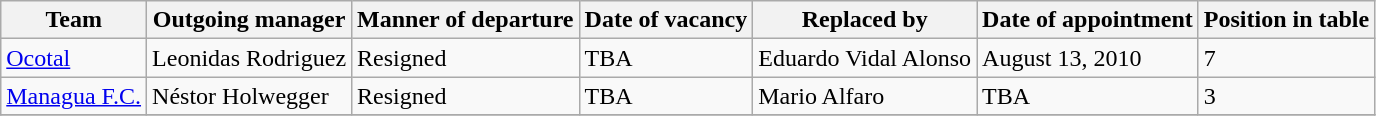<table class="wikitable">
<tr>
<th>Team</th>
<th>Outgoing manager</th>
<th>Manner of departure</th>
<th>Date of vacancy</th>
<th>Replaced by</th>
<th>Date of appointment</th>
<th>Position in table</th>
</tr>
<tr>
<td><a href='#'>Ocotal</a></td>
<td> Leonidas Rodriguez</td>
<td>Resigned</td>
<td>TBA</td>
<td> Eduardo Vidal Alonso</td>
<td>August 13, 2010</td>
<td>7</td>
</tr>
<tr>
<td><a href='#'>Managua F.C.</a></td>
<td> Néstor Holwegger</td>
<td>Resigned</td>
<td>TBA</td>
<td> Mario Alfaro</td>
<td>TBA</td>
<td>3</td>
</tr>
<tr>
</tr>
</table>
